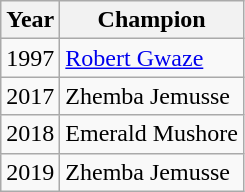<table class="sortable wikitable">
<tr>
<th>Year</th>
<th>Champion</th>
</tr>
<tr>
<td>1997</td>
<td><a href='#'>Robert Gwaze</a></td>
</tr>
<tr>
<td>2017</td>
<td>Zhemba Jemusse</td>
</tr>
<tr>
<td>2018</td>
<td>Emerald Mushore</td>
</tr>
<tr>
<td>2019</td>
<td>Zhemba Jemusse</td>
</tr>
</table>
